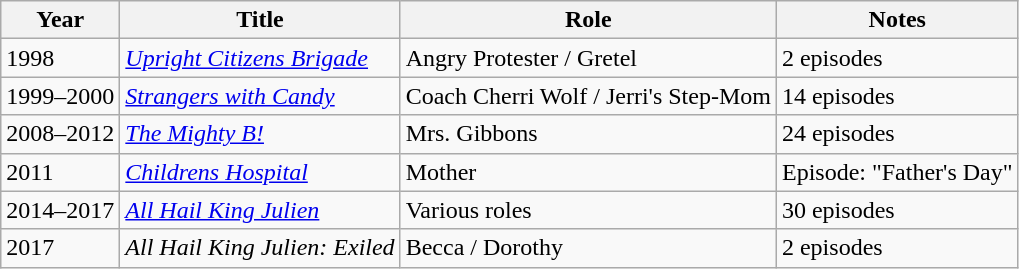<table class="wikitable sortable">
<tr>
<th>Year</th>
<th>Title</th>
<th>Role</th>
<th>Notes</th>
</tr>
<tr>
<td>1998</td>
<td><a href='#'><em>Upright Citizens Brigade</em></a></td>
<td>Angry Protester / Gretel</td>
<td>2 episodes</td>
</tr>
<tr>
<td>1999–2000</td>
<td><em><a href='#'>Strangers with Candy</a></em></td>
<td>Coach Cherri Wolf / Jerri's Step-Mom</td>
<td>14 episodes</td>
</tr>
<tr>
<td>2008–2012</td>
<td><em><a href='#'>The Mighty B!</a></em></td>
<td>Mrs. Gibbons</td>
<td>24 episodes</td>
</tr>
<tr>
<td>2011</td>
<td><em><a href='#'>Childrens Hospital</a></em></td>
<td>Mother</td>
<td>Episode: "Father's Day"</td>
</tr>
<tr>
<td>2014–2017</td>
<td><em><a href='#'>All Hail King Julien</a></em></td>
<td>Various roles</td>
<td>30 episodes</td>
</tr>
<tr>
<td>2017</td>
<td><em>All Hail King Julien: Exiled</em></td>
<td>Becca / Dorothy</td>
<td>2 episodes</td>
</tr>
</table>
